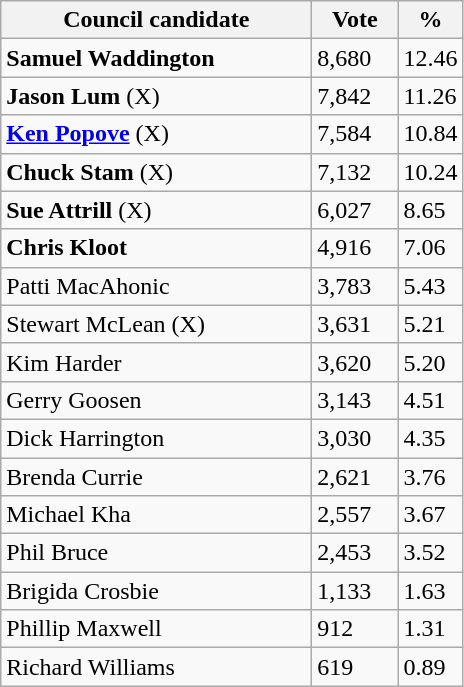<table class="wikitable">
<tr>
<th bgcolor="#DDDDFF" width="200px">Council candidate</th>
<th bgcolor="#DDDDFF" width="50px">Vote</th>
<th bgcolor="#DDDDFF" width="30px">%</th>
</tr>
<tr>
<td><strong>Samuel Waddington</strong></td>
<td>8,680</td>
<td>12.46</td>
</tr>
<tr>
<td><strong>Jason Lum</strong> (X)</td>
<td>7,842</td>
<td>11.26</td>
</tr>
<tr>
<td><strong><a href='#'>Ken Popove</a></strong> (X)</td>
<td>7,584</td>
<td>10.84</td>
</tr>
<tr>
<td><strong>Chuck Stam</strong> (X)</td>
<td>7,132</td>
<td>10.24</td>
</tr>
<tr>
<td><strong>Sue Attrill</strong> (X)</td>
<td>6,027</td>
<td>8.65</td>
</tr>
<tr>
<td><strong>Chris Kloot</strong></td>
<td>4,916</td>
<td>7.06</td>
</tr>
<tr>
<td>Patti MacAhonic</td>
<td>3,783</td>
<td>5.43</td>
</tr>
<tr>
<td>Stewart McLean (X)</td>
<td>3,631</td>
<td>5.21</td>
</tr>
<tr>
<td>Kim Harder</td>
<td>3,620</td>
<td>5.20</td>
</tr>
<tr>
<td>Gerry Goosen</td>
<td>3,143</td>
<td>4.51</td>
</tr>
<tr>
<td>Dick Harrington</td>
<td>3,030</td>
<td>4.35</td>
</tr>
<tr>
<td>Brenda Currie</td>
<td>2,621</td>
<td>3.76</td>
</tr>
<tr>
<td>Michael Kha</td>
<td>2,557</td>
<td>3.67</td>
</tr>
<tr>
<td>Phil Bruce</td>
<td>2,453</td>
<td>3.52</td>
</tr>
<tr>
<td>Brigida Crosbie</td>
<td>1,133</td>
<td>1.63</td>
</tr>
<tr>
<td>Phillip Maxwell</td>
<td>912</td>
<td>1.31</td>
</tr>
<tr>
<td>Richard Williams</td>
<td>619</td>
<td>0.89</td>
</tr>
</table>
